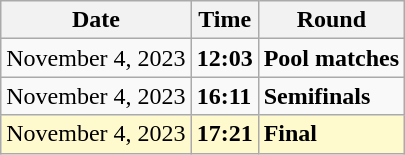<table class="wikitable">
<tr>
<th>Date</th>
<th>Time</th>
<th>Round</th>
</tr>
<tr>
<td>November 4, 2023</td>
<td><strong>12:03</strong></td>
<td><strong>Pool matches</strong></td>
</tr>
<tr>
<td>November 4, 2023</td>
<td><strong>16:11</strong></td>
<td><strong>Semifinals</strong></td>
</tr>
<tr style=background:lemonchiffon>
<td>November 4, 2023</td>
<td><strong>17:21</strong></td>
<td><strong>Final</strong></td>
</tr>
</table>
